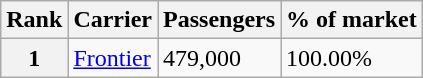<table class="wikitable">
<tr>
<th>Rank</th>
<th>Carrier</th>
<th>Passengers</th>
<th>% of market</th>
</tr>
<tr>
<th align="center">1</th>
<td><a href='#'>Frontier</a></td>
<td>479,000</td>
<td>100.00%</td>
</tr>
</table>
